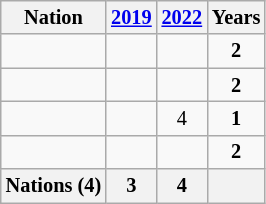<table class="wikitable sortable sort-under-center" style="font-size:85%; text-align:center">
<tr>
<th>Nation</th>
<th><a href='#'>2019</a></th>
<th><a href='#'>2022</a></th>
<th>Years</th>
</tr>
<tr>
<td align=left></td>
<td></td>
<td></td>
<td><strong>2</strong></td>
</tr>
<tr>
<td align=left></td>
<td></td>
<td></td>
<td><strong>2</strong></td>
</tr>
<tr>
<td align=left></td>
<td data-sort-value=99></td>
<td>4</td>
<td><strong>1</strong></td>
</tr>
<tr>
<td align=left></td>
<td></td>
<td></td>
<td><strong>2</strong></td>
</tr>
<tr>
<th>Nations (4)</th>
<th>3</th>
<th>4</th>
<th></th>
</tr>
</table>
